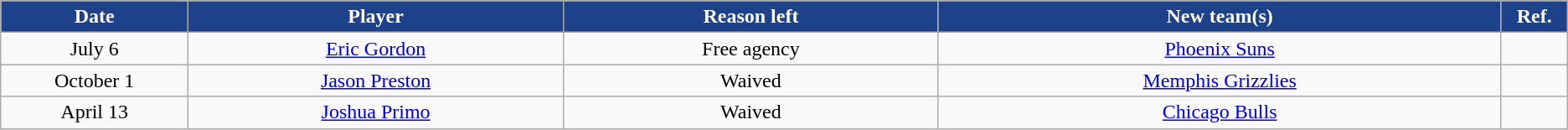<table class="wikitable sortable sortable" style="text-align: center">
<tr>
<th scope="col" style="background:#1d428a; color:white" width="5%">Date</th>
<th scope="col" style="background:#1d428a; color:white" width="10%">Player</th>
<th scope="col" style="background:#1d428a; color:white" width="10%">Reason left</th>
<th scope="col" style="background:#1d428a; color:white" width="15%">New team(s)</th>
<th scope="col" style="background:#1d428a; color:white" width="1%" class="unsortable">Ref.</th>
</tr>
<tr>
<td>July 6</td>
<td scope="row"><a href='#'>Eric Gordon</a></td>
<td>Free agency</td>
<td><a href='#'>Phoenix Suns</a></td>
<td></td>
</tr>
<tr>
<td>October 1</td>
<td scope="row"><a href='#'>Jason Preston</a></td>
<td>Waived</td>
<td><a href='#'>Memphis Grizzlies</a></td>
<td></td>
</tr>
<tr>
<td>April 13</td>
<td scope="row"><a href='#'>Joshua Primo</a></td>
<td>Waived</td>
<td><a href='#'>Chicago Bulls</a></td>
<td></td>
</tr>
</table>
